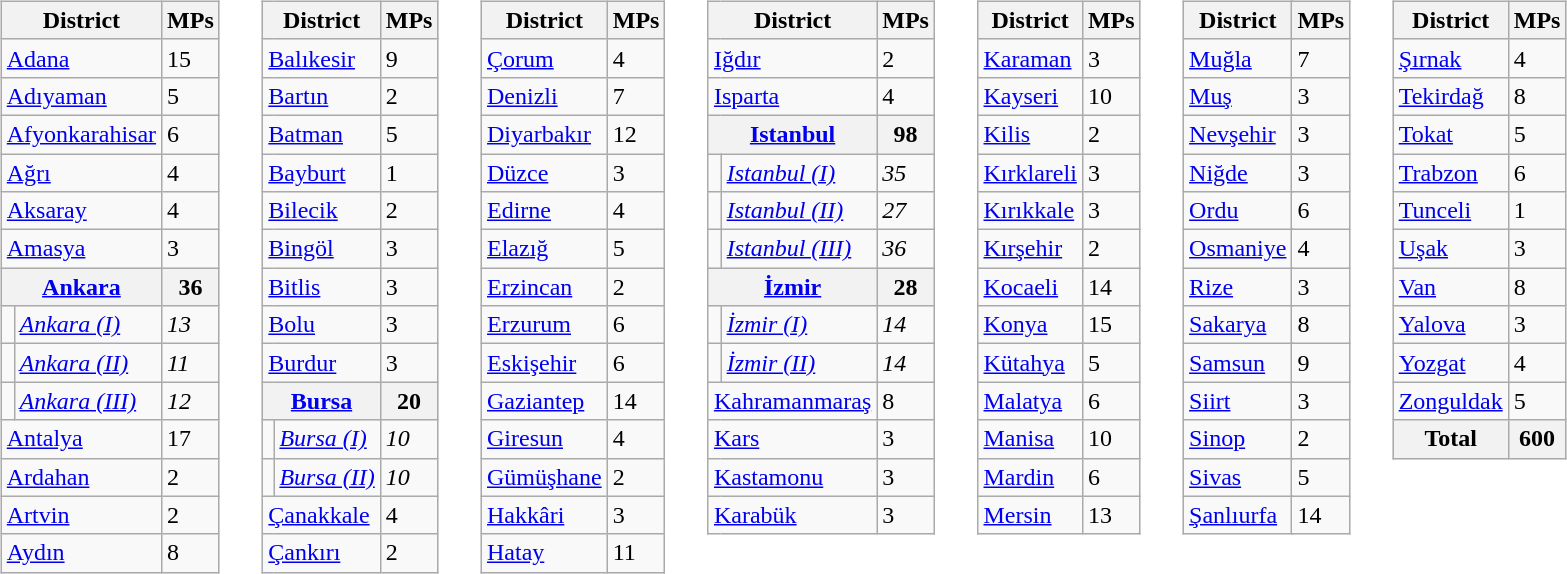<table>
<tr>
<td style="vertical-align:top"><br><table class="wikitable">
<tr>
<th colspan="2">District</th>
<th>MPs</th>
</tr>
<tr>
<td colspan="2"><a href='#'>Adana</a></td>
<td>15</td>
</tr>
<tr>
<td colspan="2"><a href='#'>Adıyaman</a></td>
<td>5</td>
</tr>
<tr>
<td colspan="2"><a href='#'>Afyonkarahisar</a></td>
<td>6</td>
</tr>
<tr>
<td colspan="2"><a href='#'>Ağrı</a></td>
<td>4</td>
</tr>
<tr>
<td colspan="2"><a href='#'>Aksaray</a></td>
<td>4</td>
</tr>
<tr>
<td colspan="2"><a href='#'>Amasya</a></td>
<td>3</td>
</tr>
<tr>
<th colspan="2"><strong><a href='#'>Ankara</a></strong></th>
<th><strong>36</strong></th>
</tr>
<tr>
<td></td>
<td><em><a href='#'>Ankara (I)</a></em></td>
<td><em>13</em></td>
</tr>
<tr>
<td></td>
<td><em><a href='#'>Ankara (II)</a></em></td>
<td><em>11</em></td>
</tr>
<tr>
<td></td>
<td><em><a href='#'>Ankara (III)</a></em></td>
<td><em>12</em></td>
</tr>
<tr>
<td colspan="2"><a href='#'>Antalya</a></td>
<td>17</td>
</tr>
<tr>
<td colspan="2"><a href='#'>Ardahan</a></td>
<td>2</td>
</tr>
<tr>
<td colspan="2"><a href='#'>Artvin</a></td>
<td>2</td>
</tr>
<tr>
<td colspan="2"><a href='#'>Aydın</a></td>
<td>8</td>
</tr>
</table>
</td>
<td colwidth=1em> </td>
<td style="vertical-align:top"><br><table class="wikitable">
<tr>
<th colspan="2">District</th>
<th>MPs</th>
</tr>
<tr>
<td colspan="2"><a href='#'>Balıkesir</a></td>
<td>9</td>
</tr>
<tr>
<td colspan="2"><a href='#'>Bartın</a></td>
<td>2</td>
</tr>
<tr>
<td colspan="2"><a href='#'>Batman</a></td>
<td>5</td>
</tr>
<tr>
<td colspan="2"><a href='#'>Bayburt</a></td>
<td>1</td>
</tr>
<tr>
<td colspan="2"><a href='#'>Bilecik</a></td>
<td>2</td>
</tr>
<tr>
<td colspan="2"><a href='#'>Bingöl</a></td>
<td>3</td>
</tr>
<tr>
<td colspan="2"><a href='#'>Bitlis</a></td>
<td>3</td>
</tr>
<tr>
<td colspan="2"><a href='#'>Bolu</a></td>
<td>3</td>
</tr>
<tr>
<td colspan="2"><a href='#'>Burdur</a></td>
<td>3</td>
</tr>
<tr>
<th colspan="2"><a href='#'>Bursa</a></th>
<th><strong>20</strong></th>
</tr>
<tr>
<td></td>
<td><em><a href='#'>Bursa (I)</a></em></td>
<td><em>10</em></td>
</tr>
<tr>
<td></td>
<td><em><a href='#'>Bursa (II)</a></em></td>
<td><em>10</em></td>
</tr>
<tr>
<td colspan="2"><a href='#'>Çanakkale</a></td>
<td>4</td>
</tr>
<tr>
<td colspan="2"><a href='#'>Çankırı</a></td>
<td>2</td>
</tr>
</table>
</td>
<td colwidth=1em> </td>
<td style="vertical-align:top"><br><table class="wikitable">
<tr>
<th colspan="2">District</th>
<th>MPs</th>
</tr>
<tr>
<td colspan="2"><a href='#'>Çorum</a></td>
<td>4</td>
</tr>
<tr>
<td colspan="2"><a href='#'>Denizli</a></td>
<td>7</td>
</tr>
<tr>
<td colspan="2"><a href='#'>Diyarbakır</a></td>
<td>12</td>
</tr>
<tr>
<td colspan="2"><a href='#'>Düzce</a></td>
<td>3</td>
</tr>
<tr>
<td colspan="2"><a href='#'>Edirne</a></td>
<td>4</td>
</tr>
<tr>
<td colspan="2"><a href='#'>Elazığ</a></td>
<td>5</td>
</tr>
<tr>
<td colspan="2"><a href='#'>Erzincan</a></td>
<td>2</td>
</tr>
<tr>
<td colspan="2"><a href='#'>Erzurum</a></td>
<td>6</td>
</tr>
<tr>
<td colspan="2"><a href='#'>Eskişehir</a></td>
<td>6</td>
</tr>
<tr>
<td colspan="2"><a href='#'>Gaziantep</a></td>
<td>14</td>
</tr>
<tr>
<td colspan="2"><a href='#'>Giresun</a></td>
<td>4</td>
</tr>
<tr>
<td colspan="2"><a href='#'>Gümüşhane</a></td>
<td>2</td>
</tr>
<tr>
<td colspan="2"><a href='#'>Hakkâri</a></td>
<td>3</td>
</tr>
<tr>
<td colspan="2"><a href='#'>Hatay</a></td>
<td>11</td>
</tr>
</table>
</td>
<td colwidth=1em> </td>
<td style="vertical-align:top"><br><table class="wikitable">
<tr>
<th colspan="2">District</th>
<th>MPs</th>
</tr>
<tr>
<td colspan="2"><a href='#'>Iğdır</a></td>
<td>2</td>
</tr>
<tr>
<td colspan="2"><a href='#'>Isparta</a></td>
<td>4</td>
</tr>
<tr>
<th colspan="2"><strong><a href='#'>Istanbul</a></strong></th>
<th><strong>98</strong></th>
</tr>
<tr>
<td></td>
<td><em><a href='#'>Istanbul (I)</a></em></td>
<td><em>35</em></td>
</tr>
<tr>
<td></td>
<td><em><a href='#'>Istanbul (II)</a></em></td>
<td><em>27</em></td>
</tr>
<tr>
<td></td>
<td><em><a href='#'>Istanbul (III)</a></em></td>
<td><em>36</em></td>
</tr>
<tr>
<th colspan="2"><strong><a href='#'>İzmir</a></strong></th>
<th><strong>28</strong></th>
</tr>
<tr>
<td></td>
<td><em><a href='#'>İzmir (I)</a></em></td>
<td><em>14</em></td>
</tr>
<tr>
<td></td>
<td><em><a href='#'>İzmir (II)</a></em></td>
<td><em>14</em></td>
</tr>
<tr>
<td colspan="2"><a href='#'>Kahramanmaraş</a></td>
<td>8</td>
</tr>
<tr>
<td colspan="2"><a href='#'>Kars</a></td>
<td>3</td>
</tr>
<tr>
<td colspan="2"><a href='#'>Kastamonu</a></td>
<td>3</td>
</tr>
<tr>
<td colspan="2"><a href='#'>Karabük</a></td>
<td>3</td>
</tr>
</table>
</td>
<td colwidth=1em> </td>
<td style="vertical-align:top"><br><table class="wikitable">
<tr>
<th colspan="2">District</th>
<th>MPs</th>
</tr>
<tr>
<td colspan="2"><a href='#'>Karaman</a></td>
<td>3</td>
</tr>
<tr>
<td colspan="2"><a href='#'>Kayseri</a></td>
<td>10</td>
</tr>
<tr>
<td colspan="2"><a href='#'>Kilis</a></td>
<td>2</td>
</tr>
<tr>
<td colspan="2"><a href='#'>Kırklareli</a></td>
<td>3</td>
</tr>
<tr>
<td colspan="2"><a href='#'>Kırıkkale</a></td>
<td>3</td>
</tr>
<tr>
<td colspan="2"><a href='#'>Kırşehir</a></td>
<td>2</td>
</tr>
<tr>
<td colspan="2"><a href='#'>Kocaeli</a></td>
<td>14</td>
</tr>
<tr>
<td colspan="2"><a href='#'>Konya</a></td>
<td>15</td>
</tr>
<tr>
<td colspan="2"><a href='#'>Kütahya</a></td>
<td>5</td>
</tr>
<tr>
<td colspan="2"><a href='#'>Malatya</a></td>
<td>6</td>
</tr>
<tr>
<td colspan="2"><a href='#'>Manisa</a></td>
<td>10</td>
</tr>
<tr>
<td colspan="2"><a href='#'>Mardin</a></td>
<td>6</td>
</tr>
<tr>
<td colspan="2"><a href='#'>Mersin</a></td>
<td>13</td>
</tr>
</table>
</td>
<td colwidth=1em> </td>
<td style="vertical-align:top"><br><table class="wikitable">
<tr>
<th colspan="2">District</th>
<th>MPs</th>
</tr>
<tr>
<td colspan="2"><a href='#'>Muğla</a></td>
<td>7</td>
</tr>
<tr>
<td colspan="2"><a href='#'>Muş</a></td>
<td>3</td>
</tr>
<tr>
<td colspan="2"><a href='#'>Nevşehir</a></td>
<td>3</td>
</tr>
<tr>
<td colspan="2"><a href='#'>Niğde</a></td>
<td>3</td>
</tr>
<tr>
<td colspan="2"><a href='#'>Ordu</a></td>
<td>6</td>
</tr>
<tr>
<td colspan="2"><a href='#'>Osmaniye</a></td>
<td>4</td>
</tr>
<tr>
<td colspan="2"><a href='#'>Rize</a></td>
<td>3</td>
</tr>
<tr>
<td colspan="2"><a href='#'>Sakarya</a></td>
<td>8</td>
</tr>
<tr>
<td colspan="2"><a href='#'>Samsun</a></td>
<td>9</td>
</tr>
<tr>
<td colspan="2"><a href='#'>Siirt</a></td>
<td>3</td>
</tr>
<tr>
<td colspan="2"><a href='#'>Sinop</a></td>
<td>2</td>
</tr>
<tr>
<td colspan="2"><a href='#'>Sivas</a></td>
<td>5</td>
</tr>
<tr>
<td colspan="2"><a href='#'>Şanlıurfa</a></td>
<td>14</td>
</tr>
</table>
</td>
<td colwidth=1em> </td>
<td style="vertical-align:top"><br><table class="wikitable">
<tr>
<th colspan="2">District</th>
<th>MPs</th>
</tr>
<tr>
<td colspan="2"><a href='#'>Şırnak</a></td>
<td>4</td>
</tr>
<tr>
<td colspan="2"><a href='#'>Tekirdağ</a></td>
<td>8</td>
</tr>
<tr>
<td colspan="2"><a href='#'>Tokat</a></td>
<td>5</td>
</tr>
<tr>
<td colspan="2"><a href='#'>Trabzon</a></td>
<td>6</td>
</tr>
<tr>
<td colspan="2"><a href='#'>Tunceli</a></td>
<td>1</td>
</tr>
<tr>
<td colspan="2"><a href='#'>Uşak</a></td>
<td>3</td>
</tr>
<tr>
<td colspan="2"><a href='#'>Van</a></td>
<td>8</td>
</tr>
<tr>
<td colspan="2"><a href='#'>Yalova</a></td>
<td>3</td>
</tr>
<tr>
<td colspan="2"><a href='#'>Yozgat</a></td>
<td>4</td>
</tr>
<tr>
<td colspan="2"><a href='#'>Zonguldak</a></td>
<td>5</td>
</tr>
<tr>
<th colspan="2"><strong>Total</strong></th>
<th><strong>600</strong></th>
</tr>
</table>
</td>
</tr>
</table>
